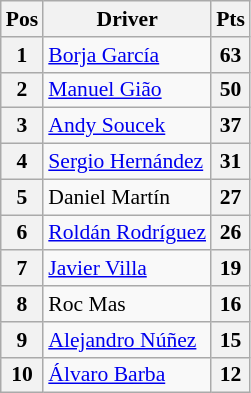<table class="wikitable" style="font-size: 90%; text-align:center">
<tr valign="top">
<th valign="middle">Pos</th>
<th valign="middle">Driver</th>
<th valign="middle">Pts</th>
</tr>
<tr>
<th>1</th>
<td align=left> <a href='#'>Borja García</a></td>
<th>63</th>
</tr>
<tr>
<th>2</th>
<td align=left> <a href='#'>Manuel Gião</a></td>
<th>50</th>
</tr>
<tr>
<th>3</th>
<td align=left> <a href='#'>Andy Soucek</a></td>
<th>37</th>
</tr>
<tr>
<th>4</th>
<td align=left> <a href='#'>Sergio Hernández</a></td>
<th>31</th>
</tr>
<tr>
<th>5</th>
<td align=left> Daniel Martín</td>
<th>27</th>
</tr>
<tr>
<th>6</th>
<td align=left> <a href='#'>Roldán Rodríguez</a></td>
<th>26</th>
</tr>
<tr>
<th>7</th>
<td align=left> <a href='#'>Javier Villa</a></td>
<th>19</th>
</tr>
<tr>
<th>8</th>
<td align=left> Roc Mas</td>
<th>16</th>
</tr>
<tr>
<th>9</th>
<td align=left> <a href='#'>Alejandro Núñez</a></td>
<th>15</th>
</tr>
<tr>
<th>10</th>
<td align=left> <a href='#'>Álvaro Barba</a></td>
<th>12</th>
</tr>
</table>
